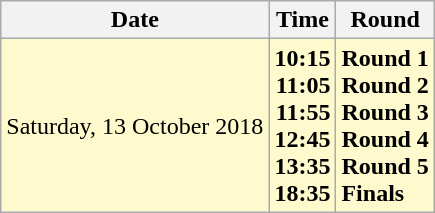<table class="wikitable">
<tr>
<th>Date</th>
<th>Time</th>
<th>Round</th>
</tr>
<tr>
<td style="background:lemonchiffon">Saturday, 13 October 2018</td>
<td style="background:lemonchiffon" align="right"><strong>10:15<br>11:05<br>11:55<br>12:45<br>13:35<br>18:35</strong></td>
<td style="background:lemonchiffon"><strong>Round 1<br>Round 2<br>Round 3<br>Round 4<br>Round 5<br>Finals</strong></td>
</tr>
</table>
